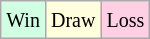<table class="wikitable">
<tr>
<td style="background-color: #d0ffe3;"><small>Win</small></td>
<td style="background-color: #ffffdd;"><small>Draw</small></td>
<td style="background-color: #ffd0e3;"><small>Loss</small></td>
</tr>
</table>
